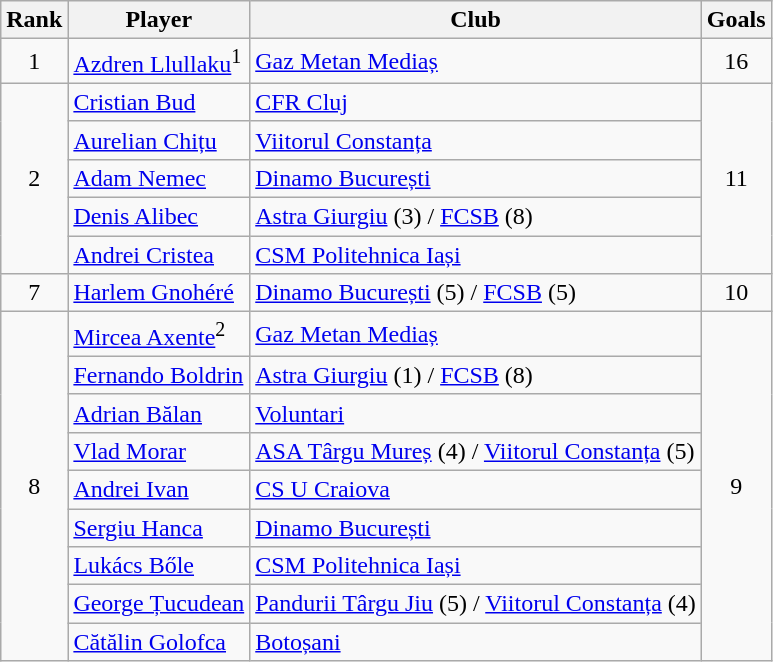<table class="wikitable">
<tr>
<th>Rank</th>
<th>Player</th>
<th>Club</th>
<th>Goals</th>
</tr>
<tr>
<td rowspan=1 align=center>1</td>
<td> <a href='#'>Azdren Llullaku</a><sup>1</sup></td>
<td><a href='#'>Gaz Metan Mediaș</a></td>
<td rowspan=1 align=center>16</td>
</tr>
<tr>
<td rowspan=5 align=center>2</td>
<td> <a href='#'>Cristian Bud</a></td>
<td><a href='#'>CFR Cluj</a></td>
<td rowspan=5 align=center>11</td>
</tr>
<tr>
<td> <a href='#'>Aurelian Chițu</a></td>
<td><a href='#'>Viitorul Constanța</a></td>
</tr>
<tr>
<td> <a href='#'>Adam Nemec</a></td>
<td><a href='#'>Dinamo București</a></td>
</tr>
<tr>
<td> <a href='#'>Denis Alibec</a></td>
<td><a href='#'>Astra Giurgiu</a> (3) / <a href='#'>FCSB</a> (8)</td>
</tr>
<tr>
<td> <a href='#'>Andrei Cristea</a></td>
<td><a href='#'>CSM Politehnica Iași</a></td>
</tr>
<tr>
<td rowspan=1 align=center>7</td>
<td> <a href='#'>Harlem Gnohéré</a></td>
<td><a href='#'>Dinamo București</a> (5) / <a href='#'>FCSB</a> (5)</td>
<td rowspan=1 align=center>10</td>
</tr>
<tr>
<td rowspan=9 align=center>8</td>
<td> <a href='#'>Mircea Axente</a><sup>2</sup></td>
<td><a href='#'>Gaz Metan Mediaș</a></td>
<td rowspan=9 align=center>9</td>
</tr>
<tr>
<td> <a href='#'>Fernando Boldrin</a></td>
<td><a href='#'>Astra Giurgiu</a> (1) / <a href='#'>FCSB</a> (8)</td>
</tr>
<tr>
<td> <a href='#'>Adrian Bălan</a></td>
<td><a href='#'>Voluntari</a></td>
</tr>
<tr>
<td> <a href='#'>Vlad Morar</a></td>
<td><a href='#'>ASA Târgu Mureș</a> (4) / <a href='#'>Viitorul Constanța</a> (5)</td>
</tr>
<tr>
<td> <a href='#'>Andrei Ivan</a></td>
<td><a href='#'>CS U Craiova</a></td>
</tr>
<tr>
<td> <a href='#'>Sergiu Hanca</a></td>
<td><a href='#'>Dinamo București</a></td>
</tr>
<tr>
<td> <a href='#'>Lukács Bőle</a></td>
<td><a href='#'>CSM Politehnica Iași</a></td>
</tr>
<tr>
<td> <a href='#'>George Țucudean</a></td>
<td><a href='#'>Pandurii Târgu Jiu</a> (5) / <a href='#'>Viitorul Constanța</a> (4)</td>
</tr>
<tr>
<td> <a href='#'>Cătălin Golofca</a></td>
<td><a href='#'>Botoșani</a></td>
</tr>
</table>
